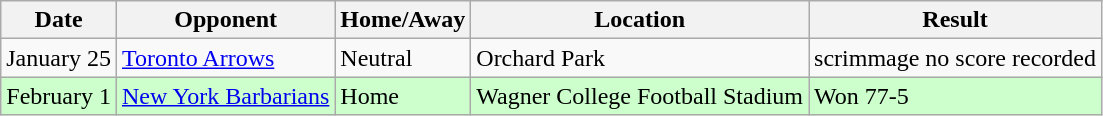<table class="wikitable">
<tr>
<th>Date</th>
<th>Opponent</th>
<th>Home/Away</th>
<th>Location</th>
<th>Result</th>
</tr>
<tr bgcolor=>
<td>January 25</td>
<td><a href='#'>Toronto Arrows</a></td>
<td>Neutral</td>
<td>Orchard Park</td>
<td>scrimmage no score recorded</td>
</tr>
<tr bgcolor= "#CCFFCC">
<td>February 1</td>
<td><a href='#'>New York Barbarians</a></td>
<td>Home</td>
<td>Wagner College Football Stadium</td>
<td>Won 77-5</td>
</tr>
</table>
